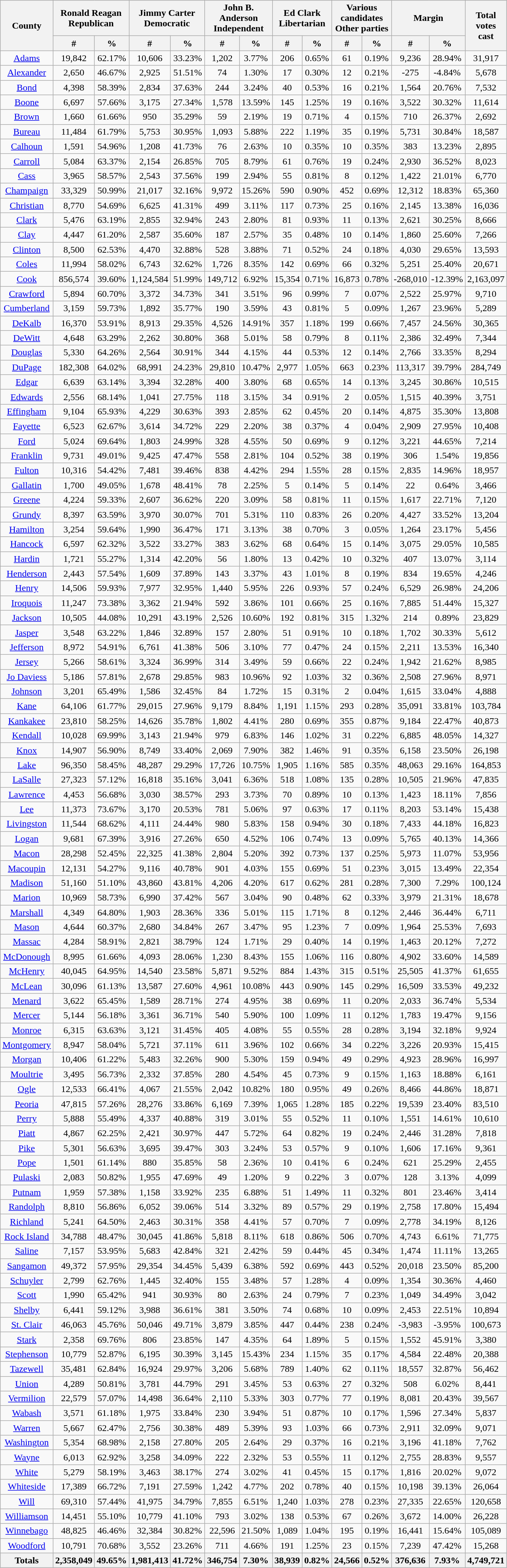<table width="60%" class="wikitable sortable">
<tr>
<th rowspan="2">County</th>
<th colspan="2">Ronald Reagan<br>Republican</th>
<th colspan="2">Jimmy Carter<br>Democratic</th>
<th colspan="2">John B. Anderson<br>Independent</th>
<th colspan="2">Ed Clark<br>Libertarian</th>
<th colspan="2">Various candidates<br>Other parties</th>
<th colspan="2">Margin</th>
<th rowspan="2">Total votes cast</th>
</tr>
<tr style="text-align:center;">
<th style="text-align:center;" data-sort-type="number">#</th>
<th style="text-align:center;" data-sort-type="number">%</th>
<th style="text-align:center;" data-sort-type="number">#</th>
<th style="text-align:center;" data-sort-type="number">%</th>
<th style="text-align:center;" data-sort-type="number">#</th>
<th style="text-align:center;" data-sort-type="number">%</th>
<th style="text-align:center;" data-sort-type="number">#</th>
<th style="text-align:center;" data-sort-type="number">%</th>
<th style="text-align:center;" data-sort-type="number">#</th>
<th style="text-align:center;" data-sort-type="number">%</th>
<th style="text-align:center;" data-sort-type="number">#</th>
<th style="text-align:center;" data-sort-type="number">%</th>
</tr>
<tr style="text-align:center;">
<td><a href='#'>Adams</a></td>
<td>19,842</td>
<td>62.17%</td>
<td>10,606</td>
<td>33.23%</td>
<td>1,202</td>
<td>3.77%</td>
<td>206</td>
<td>0.65%</td>
<td>61</td>
<td>0.19%</td>
<td>9,236</td>
<td>28.94%</td>
<td>31,917</td>
</tr>
<tr style="text-align:center;">
<td><a href='#'>Alexander</a></td>
<td>2,650</td>
<td>46.67%</td>
<td>2,925</td>
<td>51.51%</td>
<td>74</td>
<td>1.30%</td>
<td>17</td>
<td>0.30%</td>
<td>12</td>
<td>0.21%</td>
<td>-275</td>
<td>-4.84%</td>
<td>5,678</td>
</tr>
<tr style="text-align:center;">
<td><a href='#'>Bond</a></td>
<td>4,398</td>
<td>58.39%</td>
<td>2,834</td>
<td>37.63%</td>
<td>244</td>
<td>3.24%</td>
<td>40</td>
<td>0.53%</td>
<td>16</td>
<td>0.21%</td>
<td>1,564</td>
<td>20.76%</td>
<td>7,532</td>
</tr>
<tr style="text-align:center;">
<td><a href='#'>Boone</a></td>
<td>6,697</td>
<td>57.66%</td>
<td>3,175</td>
<td>27.34%</td>
<td>1,578</td>
<td>13.59%</td>
<td>145</td>
<td>1.25%</td>
<td>19</td>
<td>0.16%</td>
<td>3,522</td>
<td>30.32%</td>
<td>11,614</td>
</tr>
<tr style="text-align:center;">
<td><a href='#'>Brown</a></td>
<td>1,660</td>
<td>61.66%</td>
<td>950</td>
<td>35.29%</td>
<td>59</td>
<td>2.19%</td>
<td>19</td>
<td>0.71%</td>
<td>4</td>
<td>0.15%</td>
<td>710</td>
<td>26.37%</td>
<td>2,692</td>
</tr>
<tr style="text-align:center;">
<td><a href='#'>Bureau</a></td>
<td>11,484</td>
<td>61.79%</td>
<td>5,753</td>
<td>30.95%</td>
<td>1,093</td>
<td>5.88%</td>
<td>222</td>
<td>1.19%</td>
<td>35</td>
<td>0.19%</td>
<td>5,731</td>
<td>30.84%</td>
<td>18,587</td>
</tr>
<tr style="text-align:center;">
<td><a href='#'>Calhoun</a></td>
<td>1,591</td>
<td>54.96%</td>
<td>1,208</td>
<td>41.73%</td>
<td>76</td>
<td>2.63%</td>
<td>10</td>
<td>0.35%</td>
<td>10</td>
<td>0.35%</td>
<td>383</td>
<td>13.23%</td>
<td>2,895</td>
</tr>
<tr style="text-align:center;">
<td><a href='#'>Carroll</a></td>
<td>5,084</td>
<td>63.37%</td>
<td>2,154</td>
<td>26.85%</td>
<td>705</td>
<td>8.79%</td>
<td>61</td>
<td>0.76%</td>
<td>19</td>
<td>0.24%</td>
<td>2,930</td>
<td>36.52%</td>
<td>8,023</td>
</tr>
<tr style="text-align:center;">
<td><a href='#'>Cass</a></td>
<td>3,965</td>
<td>58.57%</td>
<td>2,543</td>
<td>37.56%</td>
<td>199</td>
<td>2.94%</td>
<td>55</td>
<td>0.81%</td>
<td>8</td>
<td>0.12%</td>
<td>1,422</td>
<td>21.01%</td>
<td>6,770</td>
</tr>
<tr style="text-align:center;">
<td><a href='#'>Champaign</a></td>
<td>33,329</td>
<td>50.99%</td>
<td>21,017</td>
<td>32.16%</td>
<td>9,972</td>
<td>15.26%</td>
<td>590</td>
<td>0.90%</td>
<td>452</td>
<td>0.69%</td>
<td>12,312</td>
<td>18.83%</td>
<td>65,360</td>
</tr>
<tr style="text-align:center;">
<td><a href='#'>Christian</a></td>
<td>8,770</td>
<td>54.69%</td>
<td>6,625</td>
<td>41.31%</td>
<td>499</td>
<td>3.11%</td>
<td>117</td>
<td>0.73%</td>
<td>25</td>
<td>0.16%</td>
<td>2,145</td>
<td>13.38%</td>
<td>16,036</td>
</tr>
<tr style="text-align:center;">
<td><a href='#'>Clark</a></td>
<td>5,476</td>
<td>63.19%</td>
<td>2,855</td>
<td>32.94%</td>
<td>243</td>
<td>2.80%</td>
<td>81</td>
<td>0.93%</td>
<td>11</td>
<td>0.13%</td>
<td>2,621</td>
<td>30.25%</td>
<td>8,666</td>
</tr>
<tr style="text-align:center;">
<td><a href='#'>Clay</a></td>
<td>4,447</td>
<td>61.20%</td>
<td>2,587</td>
<td>35.60%</td>
<td>187</td>
<td>2.57%</td>
<td>35</td>
<td>0.48%</td>
<td>10</td>
<td>0.14%</td>
<td>1,860</td>
<td>25.60%</td>
<td>7,266</td>
</tr>
<tr style="text-align:center;">
<td><a href='#'>Clinton</a></td>
<td>8,500</td>
<td>62.53%</td>
<td>4,470</td>
<td>32.88%</td>
<td>528</td>
<td>3.88%</td>
<td>71</td>
<td>0.52%</td>
<td>24</td>
<td>0.18%</td>
<td>4,030</td>
<td>29.65%</td>
<td>13,593</td>
</tr>
<tr style="text-align:center;">
<td><a href='#'>Coles</a></td>
<td>11,994</td>
<td>58.02%</td>
<td>6,743</td>
<td>32.62%</td>
<td>1,726</td>
<td>8.35%</td>
<td>142</td>
<td>0.69%</td>
<td>66</td>
<td>0.32%</td>
<td>5,251</td>
<td>25.40%</td>
<td>20,671</td>
</tr>
<tr style="text-align:center;">
<td><a href='#'>Cook</a></td>
<td>856,574</td>
<td>39.60%</td>
<td>1,124,584</td>
<td>51.99%</td>
<td>149,712</td>
<td>6.92%</td>
<td>15,354</td>
<td>0.71%</td>
<td>16,873</td>
<td>0.78%</td>
<td>-268,010</td>
<td>-12.39%</td>
<td>2,163,097</td>
</tr>
<tr style="text-align:center;">
<td><a href='#'>Crawford</a></td>
<td>5,894</td>
<td>60.70%</td>
<td>3,372</td>
<td>34.73%</td>
<td>341</td>
<td>3.51%</td>
<td>96</td>
<td>0.99%</td>
<td>7</td>
<td>0.07%</td>
<td>2,522</td>
<td>25.97%</td>
<td>9,710</td>
</tr>
<tr style="text-align:center;">
<td><a href='#'>Cumberland</a></td>
<td>3,159</td>
<td>59.73%</td>
<td>1,892</td>
<td>35.77%</td>
<td>190</td>
<td>3.59%</td>
<td>43</td>
<td>0.81%</td>
<td>5</td>
<td>0.09%</td>
<td>1,267</td>
<td>23.96%</td>
<td>5,289</td>
</tr>
<tr style="text-align:center;">
<td><a href='#'>DeKalb</a></td>
<td>16,370</td>
<td>53.91%</td>
<td>8,913</td>
<td>29.35%</td>
<td>4,526</td>
<td>14.91%</td>
<td>357</td>
<td>1.18%</td>
<td>199</td>
<td>0.66%</td>
<td>7,457</td>
<td>24.56%</td>
<td>30,365</td>
</tr>
<tr style="text-align:center;">
<td><a href='#'>DeWitt</a></td>
<td>4,648</td>
<td>63.29%</td>
<td>2,262</td>
<td>30.80%</td>
<td>368</td>
<td>5.01%</td>
<td>58</td>
<td>0.79%</td>
<td>8</td>
<td>0.11%</td>
<td>2,386</td>
<td>32.49%</td>
<td>7,344</td>
</tr>
<tr style="text-align:center;">
<td><a href='#'>Douglas</a></td>
<td>5,330</td>
<td>64.26%</td>
<td>2,564</td>
<td>30.91%</td>
<td>344</td>
<td>4.15%</td>
<td>44</td>
<td>0.53%</td>
<td>12</td>
<td>0.14%</td>
<td>2,766</td>
<td>33.35%</td>
<td>8,294</td>
</tr>
<tr style="text-align:center;">
<td><a href='#'>DuPage</a></td>
<td>182,308</td>
<td>64.02%</td>
<td>68,991</td>
<td>24.23%</td>
<td>29,810</td>
<td>10.47%</td>
<td>2,977</td>
<td>1.05%</td>
<td>663</td>
<td>0.23%</td>
<td>113,317</td>
<td>39.79%</td>
<td>284,749</td>
</tr>
<tr style="text-align:center;">
<td><a href='#'>Edgar</a></td>
<td>6,639</td>
<td>63.14%</td>
<td>3,394</td>
<td>32.28%</td>
<td>400</td>
<td>3.80%</td>
<td>68</td>
<td>0.65%</td>
<td>14</td>
<td>0.13%</td>
<td>3,245</td>
<td>30.86%</td>
<td>10,515</td>
</tr>
<tr style="text-align:center;">
<td><a href='#'>Edwards</a></td>
<td>2,556</td>
<td>68.14%</td>
<td>1,041</td>
<td>27.75%</td>
<td>118</td>
<td>3.15%</td>
<td>34</td>
<td>0.91%</td>
<td>2</td>
<td>0.05%</td>
<td>1,515</td>
<td>40.39%</td>
<td>3,751</td>
</tr>
<tr style="text-align:center;">
<td><a href='#'>Effingham</a></td>
<td>9,104</td>
<td>65.93%</td>
<td>4,229</td>
<td>30.63%</td>
<td>393</td>
<td>2.85%</td>
<td>62</td>
<td>0.45%</td>
<td>20</td>
<td>0.14%</td>
<td>4,875</td>
<td>35.30%</td>
<td>13,808</td>
</tr>
<tr style="text-align:center;">
<td><a href='#'>Fayette</a></td>
<td>6,523</td>
<td>62.67%</td>
<td>3,614</td>
<td>34.72%</td>
<td>229</td>
<td>2.20%</td>
<td>38</td>
<td>0.37%</td>
<td>4</td>
<td>0.04%</td>
<td>2,909</td>
<td>27.95%</td>
<td>10,408</td>
</tr>
<tr style="text-align:center;">
<td><a href='#'>Ford</a></td>
<td>5,024</td>
<td>69.64%</td>
<td>1,803</td>
<td>24.99%</td>
<td>328</td>
<td>4.55%</td>
<td>50</td>
<td>0.69%</td>
<td>9</td>
<td>0.12%</td>
<td>3,221</td>
<td>44.65%</td>
<td>7,214</td>
</tr>
<tr style="text-align:center;">
<td><a href='#'>Franklin</a></td>
<td>9,731</td>
<td>49.01%</td>
<td>9,425</td>
<td>47.47%</td>
<td>558</td>
<td>2.81%</td>
<td>104</td>
<td>0.52%</td>
<td>38</td>
<td>0.19%</td>
<td>306</td>
<td>1.54%</td>
<td>19,856</td>
</tr>
<tr style="text-align:center;">
<td><a href='#'>Fulton</a></td>
<td>10,316</td>
<td>54.42%</td>
<td>7,481</td>
<td>39.46%</td>
<td>838</td>
<td>4.42%</td>
<td>294</td>
<td>1.55%</td>
<td>28</td>
<td>0.15%</td>
<td>2,835</td>
<td>14.96%</td>
<td>18,957</td>
</tr>
<tr style="text-align:center;">
<td><a href='#'>Gallatin</a></td>
<td>1,700</td>
<td>49.05%</td>
<td>1,678</td>
<td>48.41%</td>
<td>78</td>
<td>2.25%</td>
<td>5</td>
<td>0.14%</td>
<td>5</td>
<td>0.14%</td>
<td>22</td>
<td>0.64%</td>
<td>3,466</td>
</tr>
<tr style="text-align:center;">
<td><a href='#'>Greene</a></td>
<td>4,224</td>
<td>59.33%</td>
<td>2,607</td>
<td>36.62%</td>
<td>220</td>
<td>3.09%</td>
<td>58</td>
<td>0.81%</td>
<td>11</td>
<td>0.15%</td>
<td>1,617</td>
<td>22.71%</td>
<td>7,120</td>
</tr>
<tr style="text-align:center;">
<td><a href='#'>Grundy</a></td>
<td>8,397</td>
<td>63.59%</td>
<td>3,970</td>
<td>30.07%</td>
<td>701</td>
<td>5.31%</td>
<td>110</td>
<td>0.83%</td>
<td>26</td>
<td>0.20%</td>
<td>4,427</td>
<td>33.52%</td>
<td>13,204</td>
</tr>
<tr style="text-align:center;">
<td><a href='#'>Hamilton</a></td>
<td>3,254</td>
<td>59.64%</td>
<td>1,990</td>
<td>36.47%</td>
<td>171</td>
<td>3.13%</td>
<td>38</td>
<td>0.70%</td>
<td>3</td>
<td>0.05%</td>
<td>1,264</td>
<td>23.17%</td>
<td>5,456</td>
</tr>
<tr style="text-align:center;">
<td><a href='#'>Hancock</a></td>
<td>6,597</td>
<td>62.32%</td>
<td>3,522</td>
<td>33.27%</td>
<td>383</td>
<td>3.62%</td>
<td>68</td>
<td>0.64%</td>
<td>15</td>
<td>0.14%</td>
<td>3,075</td>
<td>29.05%</td>
<td>10,585</td>
</tr>
<tr style="text-align:center;">
<td><a href='#'>Hardin</a></td>
<td>1,721</td>
<td>55.27%</td>
<td>1,314</td>
<td>42.20%</td>
<td>56</td>
<td>1.80%</td>
<td>13</td>
<td>0.42%</td>
<td>10</td>
<td>0.32%</td>
<td>407</td>
<td>13.07%</td>
<td>3,114</td>
</tr>
<tr style="text-align:center;">
<td><a href='#'>Henderson</a></td>
<td>2,443</td>
<td>57.54%</td>
<td>1,609</td>
<td>37.89%</td>
<td>143</td>
<td>3.37%</td>
<td>43</td>
<td>1.01%</td>
<td>8</td>
<td>0.19%</td>
<td>834</td>
<td>19.65%</td>
<td>4,246</td>
</tr>
<tr style="text-align:center;">
<td><a href='#'>Henry</a></td>
<td>14,506</td>
<td>59.93%</td>
<td>7,977</td>
<td>32.95%</td>
<td>1,440</td>
<td>5.95%</td>
<td>226</td>
<td>0.93%</td>
<td>57</td>
<td>0.24%</td>
<td>6,529</td>
<td>26.98%</td>
<td>24,206</td>
</tr>
<tr style="text-align:center;">
<td><a href='#'>Iroquois</a></td>
<td>11,247</td>
<td>73.38%</td>
<td>3,362</td>
<td>21.94%</td>
<td>592</td>
<td>3.86%</td>
<td>101</td>
<td>0.66%</td>
<td>25</td>
<td>0.16%</td>
<td>7,885</td>
<td>51.44%</td>
<td>15,327</td>
</tr>
<tr style="text-align:center;">
<td><a href='#'>Jackson</a></td>
<td>10,505</td>
<td>44.08%</td>
<td>10,291</td>
<td>43.19%</td>
<td>2,526</td>
<td>10.60%</td>
<td>192</td>
<td>0.81%</td>
<td>315</td>
<td>1.32%</td>
<td>214</td>
<td>0.89%</td>
<td>23,829</td>
</tr>
<tr style="text-align:center;">
<td><a href='#'>Jasper</a></td>
<td>3,548</td>
<td>63.22%</td>
<td>1,846</td>
<td>32.89%</td>
<td>157</td>
<td>2.80%</td>
<td>51</td>
<td>0.91%</td>
<td>10</td>
<td>0.18%</td>
<td>1,702</td>
<td>30.33%</td>
<td>5,612</td>
</tr>
<tr style="text-align:center;">
<td><a href='#'>Jefferson</a></td>
<td>8,972</td>
<td>54.91%</td>
<td>6,761</td>
<td>41.38%</td>
<td>506</td>
<td>3.10%</td>
<td>77</td>
<td>0.47%</td>
<td>24</td>
<td>0.15%</td>
<td>2,211</td>
<td>13.53%</td>
<td>16,340</td>
</tr>
<tr style="text-align:center;">
<td><a href='#'>Jersey</a></td>
<td>5,266</td>
<td>58.61%</td>
<td>3,324</td>
<td>36.99%</td>
<td>314</td>
<td>3.49%</td>
<td>59</td>
<td>0.66%</td>
<td>22</td>
<td>0.24%</td>
<td>1,942</td>
<td>21.62%</td>
<td>8,985</td>
</tr>
<tr style="text-align:center;">
<td><a href='#'>Jo Daviess</a></td>
<td>5,186</td>
<td>57.81%</td>
<td>2,678</td>
<td>29.85%</td>
<td>983</td>
<td>10.96%</td>
<td>92</td>
<td>1.03%</td>
<td>32</td>
<td>0.36%</td>
<td>2,508</td>
<td>27.96%</td>
<td>8,971</td>
</tr>
<tr style="text-align:center;">
<td><a href='#'>Johnson</a></td>
<td>3,201</td>
<td>65.49%</td>
<td>1,586</td>
<td>32.45%</td>
<td>84</td>
<td>1.72%</td>
<td>15</td>
<td>0.31%</td>
<td>2</td>
<td>0.04%</td>
<td>1,615</td>
<td>33.04%</td>
<td>4,888</td>
</tr>
<tr style="text-align:center;">
<td><a href='#'>Kane</a></td>
<td>64,106</td>
<td>61.77%</td>
<td>29,015</td>
<td>27.96%</td>
<td>9,179</td>
<td>8.84%</td>
<td>1,191</td>
<td>1.15%</td>
<td>293</td>
<td>0.28%</td>
<td>35,091</td>
<td>33.81%</td>
<td>103,784</td>
</tr>
<tr style="text-align:center;">
<td><a href='#'>Kankakee</a></td>
<td>23,810</td>
<td>58.25%</td>
<td>14,626</td>
<td>35.78%</td>
<td>1,802</td>
<td>4.41%</td>
<td>280</td>
<td>0.69%</td>
<td>355</td>
<td>0.87%</td>
<td>9,184</td>
<td>22.47%</td>
<td>40,873</td>
</tr>
<tr style="text-align:center;">
<td><a href='#'>Kendall</a></td>
<td>10,028</td>
<td>69.99%</td>
<td>3,143</td>
<td>21.94%</td>
<td>979</td>
<td>6.83%</td>
<td>146</td>
<td>1.02%</td>
<td>31</td>
<td>0.22%</td>
<td>6,885</td>
<td>48.05%</td>
<td>14,327</td>
</tr>
<tr style="text-align:center;">
<td><a href='#'>Knox</a></td>
<td>14,907</td>
<td>56.90%</td>
<td>8,749</td>
<td>33.40%</td>
<td>2,069</td>
<td>7.90%</td>
<td>382</td>
<td>1.46%</td>
<td>91</td>
<td>0.35%</td>
<td>6,158</td>
<td>23.50%</td>
<td>26,198</td>
</tr>
<tr style="text-align:center;">
<td><a href='#'>Lake</a></td>
<td>96,350</td>
<td>58.45%</td>
<td>48,287</td>
<td>29.29%</td>
<td>17,726</td>
<td>10.75%</td>
<td>1,905</td>
<td>1.16%</td>
<td>585</td>
<td>0.35%</td>
<td>48,063</td>
<td>29.16%</td>
<td>164,853</td>
</tr>
<tr style="text-align:center;">
<td><a href='#'>LaSalle</a></td>
<td>27,323</td>
<td>57.12%</td>
<td>16,818</td>
<td>35.16%</td>
<td>3,041</td>
<td>6.36%</td>
<td>518</td>
<td>1.08%</td>
<td>135</td>
<td>0.28%</td>
<td>10,505</td>
<td>21.96%</td>
<td>47,835</td>
</tr>
<tr style="text-align:center;">
<td><a href='#'>Lawrence</a></td>
<td>4,453</td>
<td>56.68%</td>
<td>3,030</td>
<td>38.57%</td>
<td>293</td>
<td>3.73%</td>
<td>70</td>
<td>0.89%</td>
<td>10</td>
<td>0.13%</td>
<td>1,423</td>
<td>18.11%</td>
<td>7,856</td>
</tr>
<tr style="text-align:center;">
<td><a href='#'>Lee</a></td>
<td>11,373</td>
<td>73.67%</td>
<td>3,170</td>
<td>20.53%</td>
<td>781</td>
<td>5.06%</td>
<td>97</td>
<td>0.63%</td>
<td>17</td>
<td>0.11%</td>
<td>8,203</td>
<td>53.14%</td>
<td>15,438</td>
</tr>
<tr style="text-align:center;">
<td><a href='#'>Livingston</a></td>
<td>11,544</td>
<td>68.62%</td>
<td>4,111</td>
<td>24.44%</td>
<td>980</td>
<td>5.83%</td>
<td>158</td>
<td>0.94%</td>
<td>30</td>
<td>0.18%</td>
<td>7,433</td>
<td>44.18%</td>
<td>16,823</td>
</tr>
<tr style="text-align:center;">
<td><a href='#'>Logan</a></td>
<td>9,681</td>
<td>67.39%</td>
<td>3,916</td>
<td>27.26%</td>
<td>650</td>
<td>4.52%</td>
<td>106</td>
<td>0.74%</td>
<td>13</td>
<td>0.09%</td>
<td>5,765</td>
<td>40.13%</td>
<td>14,366</td>
</tr>
<tr style="text-align:center;">
<td><a href='#'>Macon</a></td>
<td>28,298</td>
<td>52.45%</td>
<td>22,325</td>
<td>41.38%</td>
<td>2,804</td>
<td>5.20%</td>
<td>392</td>
<td>0.73%</td>
<td>137</td>
<td>0.25%</td>
<td>5,973</td>
<td>11.07%</td>
<td>53,956</td>
</tr>
<tr style="text-align:center;">
<td><a href='#'>Macoupin</a></td>
<td>12,131</td>
<td>54.27%</td>
<td>9,116</td>
<td>40.78%</td>
<td>901</td>
<td>4.03%</td>
<td>155</td>
<td>0.69%</td>
<td>51</td>
<td>0.23%</td>
<td>3,015</td>
<td>13.49%</td>
<td>22,354</td>
</tr>
<tr style="text-align:center;">
<td><a href='#'>Madison</a></td>
<td>51,160</td>
<td>51.10%</td>
<td>43,860</td>
<td>43.81%</td>
<td>4,206</td>
<td>4.20%</td>
<td>617</td>
<td>0.62%</td>
<td>281</td>
<td>0.28%</td>
<td>7,300</td>
<td>7.29%</td>
<td>100,124</td>
</tr>
<tr style="text-align:center;">
<td><a href='#'>Marion</a></td>
<td>10,969</td>
<td>58.73%</td>
<td>6,990</td>
<td>37.42%</td>
<td>567</td>
<td>3.04%</td>
<td>90</td>
<td>0.48%</td>
<td>62</td>
<td>0.33%</td>
<td>3,979</td>
<td>21.31%</td>
<td>18,678</td>
</tr>
<tr style="text-align:center;">
<td><a href='#'>Marshall</a></td>
<td>4,349</td>
<td>64.80%</td>
<td>1,903</td>
<td>28.36%</td>
<td>336</td>
<td>5.01%</td>
<td>115</td>
<td>1.71%</td>
<td>8</td>
<td>0.12%</td>
<td>2,446</td>
<td>36.44%</td>
<td>6,711</td>
</tr>
<tr style="text-align:center;">
<td><a href='#'>Mason</a></td>
<td>4,644</td>
<td>60.37%</td>
<td>2,680</td>
<td>34.84%</td>
<td>267</td>
<td>3.47%</td>
<td>95</td>
<td>1.23%</td>
<td>7</td>
<td>0.09%</td>
<td>1,964</td>
<td>25.53%</td>
<td>7,693</td>
</tr>
<tr style="text-align:center;">
<td><a href='#'>Massac</a></td>
<td>4,284</td>
<td>58.91%</td>
<td>2,821</td>
<td>38.79%</td>
<td>124</td>
<td>1.71%</td>
<td>29</td>
<td>0.40%</td>
<td>14</td>
<td>0.19%</td>
<td>1,463</td>
<td>20.12%</td>
<td>7,272</td>
</tr>
<tr style="text-align:center;">
<td><a href='#'>McDonough</a></td>
<td>8,995</td>
<td>61.66%</td>
<td>4,093</td>
<td>28.06%</td>
<td>1,230</td>
<td>8.43%</td>
<td>155</td>
<td>1.06%</td>
<td>116</td>
<td>0.80%</td>
<td>4,902</td>
<td>33.60%</td>
<td>14,589</td>
</tr>
<tr style="text-align:center;">
<td><a href='#'>McHenry</a></td>
<td>40,045</td>
<td>64.95%</td>
<td>14,540</td>
<td>23.58%</td>
<td>5,871</td>
<td>9.52%</td>
<td>884</td>
<td>1.43%</td>
<td>315</td>
<td>0.51%</td>
<td>25,505</td>
<td>41.37%</td>
<td>61,655</td>
</tr>
<tr style="text-align:center;">
<td><a href='#'>McLean</a></td>
<td>30,096</td>
<td>61.13%</td>
<td>13,587</td>
<td>27.60%</td>
<td>4,961</td>
<td>10.08%</td>
<td>443</td>
<td>0.90%</td>
<td>145</td>
<td>0.29%</td>
<td>16,509</td>
<td>33.53%</td>
<td>49,232</td>
</tr>
<tr style="text-align:center;">
<td><a href='#'>Menard</a></td>
<td>3,622</td>
<td>65.45%</td>
<td>1,589</td>
<td>28.71%</td>
<td>274</td>
<td>4.95%</td>
<td>38</td>
<td>0.69%</td>
<td>11</td>
<td>0.20%</td>
<td>2,033</td>
<td>36.74%</td>
<td>5,534</td>
</tr>
<tr style="text-align:center;">
<td><a href='#'>Mercer</a></td>
<td>5,144</td>
<td>56.18%</td>
<td>3,361</td>
<td>36.71%</td>
<td>540</td>
<td>5.90%</td>
<td>100</td>
<td>1.09%</td>
<td>11</td>
<td>0.12%</td>
<td>1,783</td>
<td>19.47%</td>
<td>9,156</td>
</tr>
<tr style="text-align:center;">
<td><a href='#'>Monroe</a></td>
<td>6,315</td>
<td>63.63%</td>
<td>3,121</td>
<td>31.45%</td>
<td>405</td>
<td>4.08%</td>
<td>55</td>
<td>0.55%</td>
<td>28</td>
<td>0.28%</td>
<td>3,194</td>
<td>32.18%</td>
<td>9,924</td>
</tr>
<tr style="text-align:center;">
<td><a href='#'>Montgomery</a></td>
<td>8,947</td>
<td>58.04%</td>
<td>5,721</td>
<td>37.11%</td>
<td>611</td>
<td>3.96%</td>
<td>102</td>
<td>0.66%</td>
<td>34</td>
<td>0.22%</td>
<td>3,226</td>
<td>20.93%</td>
<td>15,415</td>
</tr>
<tr style="text-align:center;">
<td><a href='#'>Morgan</a></td>
<td>10,406</td>
<td>61.22%</td>
<td>5,483</td>
<td>32.26%</td>
<td>900</td>
<td>5.30%</td>
<td>159</td>
<td>0.94%</td>
<td>49</td>
<td>0.29%</td>
<td>4,923</td>
<td>28.96%</td>
<td>16,997</td>
</tr>
<tr style="text-align:center;">
<td><a href='#'>Moultrie</a></td>
<td>3,495</td>
<td>56.73%</td>
<td>2,332</td>
<td>37.85%</td>
<td>280</td>
<td>4.54%</td>
<td>45</td>
<td>0.73%</td>
<td>9</td>
<td>0.15%</td>
<td>1,163</td>
<td>18.88%</td>
<td>6,161</td>
</tr>
<tr style="text-align:center;">
<td><a href='#'>Ogle</a></td>
<td>12,533</td>
<td>66.41%</td>
<td>4,067</td>
<td>21.55%</td>
<td>2,042</td>
<td>10.82%</td>
<td>180</td>
<td>0.95%</td>
<td>49</td>
<td>0.26%</td>
<td>8,466</td>
<td>44.86%</td>
<td>18,871</td>
</tr>
<tr style="text-align:center;">
<td><a href='#'>Peoria</a></td>
<td>47,815</td>
<td>57.26%</td>
<td>28,276</td>
<td>33.86%</td>
<td>6,169</td>
<td>7.39%</td>
<td>1,065</td>
<td>1.28%</td>
<td>185</td>
<td>0.22%</td>
<td>19,539</td>
<td>23.40%</td>
<td>83,510</td>
</tr>
<tr style="text-align:center;">
<td><a href='#'>Perry</a></td>
<td>5,888</td>
<td>55.49%</td>
<td>4,337</td>
<td>40.88%</td>
<td>319</td>
<td>3.01%</td>
<td>55</td>
<td>0.52%</td>
<td>11</td>
<td>0.10%</td>
<td>1,551</td>
<td>14.61%</td>
<td>10,610</td>
</tr>
<tr style="text-align:center;">
<td><a href='#'>Piatt</a></td>
<td>4,867</td>
<td>62.25%</td>
<td>2,421</td>
<td>30.97%</td>
<td>447</td>
<td>5.72%</td>
<td>64</td>
<td>0.82%</td>
<td>19</td>
<td>0.24%</td>
<td>2,446</td>
<td>31.28%</td>
<td>7,818</td>
</tr>
<tr style="text-align:center;">
<td><a href='#'>Pike</a></td>
<td>5,301</td>
<td>56.63%</td>
<td>3,695</td>
<td>39.47%</td>
<td>303</td>
<td>3.24%</td>
<td>53</td>
<td>0.57%</td>
<td>9</td>
<td>0.10%</td>
<td>1,606</td>
<td>17.16%</td>
<td>9,361</td>
</tr>
<tr style="text-align:center;">
<td><a href='#'>Pope</a></td>
<td>1,501</td>
<td>61.14%</td>
<td>880</td>
<td>35.85%</td>
<td>58</td>
<td>2.36%</td>
<td>10</td>
<td>0.41%</td>
<td>6</td>
<td>0.24%</td>
<td>621</td>
<td>25.29%</td>
<td>2,455</td>
</tr>
<tr style="text-align:center;">
<td><a href='#'>Pulaski</a></td>
<td>2,083</td>
<td>50.82%</td>
<td>1,955</td>
<td>47.69%</td>
<td>49</td>
<td>1.20%</td>
<td>9</td>
<td>0.22%</td>
<td>3</td>
<td>0.07%</td>
<td>128</td>
<td>3.13%</td>
<td>4,099</td>
</tr>
<tr style="text-align:center;">
<td><a href='#'>Putnam</a></td>
<td>1,959</td>
<td>57.38%</td>
<td>1,158</td>
<td>33.92%</td>
<td>235</td>
<td>6.88%</td>
<td>51</td>
<td>1.49%</td>
<td>11</td>
<td>0.32%</td>
<td>801</td>
<td>23.46%</td>
<td>3,414</td>
</tr>
<tr style="text-align:center;">
<td><a href='#'>Randolph</a></td>
<td>8,810</td>
<td>56.86%</td>
<td>6,052</td>
<td>39.06%</td>
<td>514</td>
<td>3.32%</td>
<td>89</td>
<td>0.57%</td>
<td>29</td>
<td>0.19%</td>
<td>2,758</td>
<td>17.80%</td>
<td>15,494</td>
</tr>
<tr style="text-align:center;">
<td><a href='#'>Richland</a></td>
<td>5,241</td>
<td>64.50%</td>
<td>2,463</td>
<td>30.31%</td>
<td>358</td>
<td>4.41%</td>
<td>57</td>
<td>0.70%</td>
<td>7</td>
<td>0.09%</td>
<td>2,778</td>
<td>34.19%</td>
<td>8,126</td>
</tr>
<tr style="text-align:center;">
<td><a href='#'>Rock Island</a></td>
<td>34,788</td>
<td>48.47%</td>
<td>30,045</td>
<td>41.86%</td>
<td>5,818</td>
<td>8.11%</td>
<td>618</td>
<td>0.86%</td>
<td>506</td>
<td>0.70%</td>
<td>4,743</td>
<td>6.61%</td>
<td>71,775</td>
</tr>
<tr style="text-align:center;">
<td><a href='#'>Saline</a></td>
<td>7,157</td>
<td>53.95%</td>
<td>5,683</td>
<td>42.84%</td>
<td>321</td>
<td>2.42%</td>
<td>59</td>
<td>0.44%</td>
<td>45</td>
<td>0.34%</td>
<td>1,474</td>
<td>11.11%</td>
<td>13,265</td>
</tr>
<tr style="text-align:center;">
<td><a href='#'>Sangamon</a></td>
<td>49,372</td>
<td>57.95%</td>
<td>29,354</td>
<td>34.45%</td>
<td>5,439</td>
<td>6.38%</td>
<td>592</td>
<td>0.69%</td>
<td>443</td>
<td>0.52%</td>
<td>20,018</td>
<td>23.50%</td>
<td>85,200</td>
</tr>
<tr style="text-align:center;">
<td><a href='#'>Schuyler</a></td>
<td>2,799</td>
<td>62.76%</td>
<td>1,445</td>
<td>32.40%</td>
<td>155</td>
<td>3.48%</td>
<td>57</td>
<td>1.28%</td>
<td>4</td>
<td>0.09%</td>
<td>1,354</td>
<td>30.36%</td>
<td>4,460</td>
</tr>
<tr style="text-align:center;">
<td><a href='#'>Scott</a></td>
<td>1,990</td>
<td>65.42%</td>
<td>941</td>
<td>30.93%</td>
<td>80</td>
<td>2.63%</td>
<td>24</td>
<td>0.79%</td>
<td>7</td>
<td>0.23%</td>
<td>1,049</td>
<td>34.49%</td>
<td>3,042</td>
</tr>
<tr style="text-align:center;">
<td><a href='#'>Shelby</a></td>
<td>6,441</td>
<td>59.12%</td>
<td>3,988</td>
<td>36.61%</td>
<td>381</td>
<td>3.50%</td>
<td>74</td>
<td>0.68%</td>
<td>10</td>
<td>0.09%</td>
<td>2,453</td>
<td>22.51%</td>
<td>10,894</td>
</tr>
<tr style="text-align:center;">
<td><a href='#'>St. Clair</a></td>
<td>46,063</td>
<td>45.76%</td>
<td>50,046</td>
<td>49.71%</td>
<td>3,879</td>
<td>3.85%</td>
<td>447</td>
<td>0.44%</td>
<td>238</td>
<td>0.24%</td>
<td>-3,983</td>
<td>-3.95%</td>
<td>100,673</td>
</tr>
<tr style="text-align:center;">
<td><a href='#'>Stark</a></td>
<td>2,358</td>
<td>69.76%</td>
<td>806</td>
<td>23.85%</td>
<td>147</td>
<td>4.35%</td>
<td>64</td>
<td>1.89%</td>
<td>5</td>
<td>0.15%</td>
<td>1,552</td>
<td>45.91%</td>
<td>3,380</td>
</tr>
<tr style="text-align:center;">
<td><a href='#'>Stephenson</a></td>
<td>10,779</td>
<td>52.87%</td>
<td>6,195</td>
<td>30.39%</td>
<td>3,145</td>
<td>15.43%</td>
<td>234</td>
<td>1.15%</td>
<td>35</td>
<td>0.17%</td>
<td>4,584</td>
<td>22.48%</td>
<td>20,388</td>
</tr>
<tr style="text-align:center;">
<td><a href='#'>Tazewell</a></td>
<td>35,481</td>
<td>62.84%</td>
<td>16,924</td>
<td>29.97%</td>
<td>3,206</td>
<td>5.68%</td>
<td>789</td>
<td>1.40%</td>
<td>62</td>
<td>0.11%</td>
<td>18,557</td>
<td>32.87%</td>
<td>56,462</td>
</tr>
<tr style="text-align:center;">
<td><a href='#'>Union</a></td>
<td>4,289</td>
<td>50.81%</td>
<td>3,781</td>
<td>44.79%</td>
<td>291</td>
<td>3.45%</td>
<td>53</td>
<td>0.63%</td>
<td>27</td>
<td>0.32%</td>
<td>508</td>
<td>6.02%</td>
<td>8,441</td>
</tr>
<tr style="text-align:center;">
<td><a href='#'>Vermilion</a></td>
<td>22,579</td>
<td>57.07%</td>
<td>14,498</td>
<td>36.64%</td>
<td>2,110</td>
<td>5.33%</td>
<td>303</td>
<td>0.77%</td>
<td>77</td>
<td>0.19%</td>
<td>8,081</td>
<td>20.43%</td>
<td>39,567</td>
</tr>
<tr style="text-align:center;">
<td><a href='#'>Wabash</a></td>
<td>3,571</td>
<td>61.18%</td>
<td>1,975</td>
<td>33.84%</td>
<td>230</td>
<td>3.94%</td>
<td>51</td>
<td>0.87%</td>
<td>10</td>
<td>0.17%</td>
<td>1,596</td>
<td>27.34%</td>
<td>5,837</td>
</tr>
<tr style="text-align:center;">
<td><a href='#'>Warren</a></td>
<td>5,667</td>
<td>62.47%</td>
<td>2,756</td>
<td>30.38%</td>
<td>489</td>
<td>5.39%</td>
<td>93</td>
<td>1.03%</td>
<td>66</td>
<td>0.73%</td>
<td>2,911</td>
<td>32.09%</td>
<td>9,071</td>
</tr>
<tr style="text-align:center;">
<td><a href='#'>Washington</a></td>
<td>5,354</td>
<td>68.98%</td>
<td>2,158</td>
<td>27.80%</td>
<td>205</td>
<td>2.64%</td>
<td>29</td>
<td>0.37%</td>
<td>16</td>
<td>0.21%</td>
<td>3,196</td>
<td>41.18%</td>
<td>7,762</td>
</tr>
<tr style="text-align:center;">
<td><a href='#'>Wayne</a></td>
<td>6,013</td>
<td>62.92%</td>
<td>3,258</td>
<td>34.09%</td>
<td>222</td>
<td>2.32%</td>
<td>53</td>
<td>0.55%</td>
<td>11</td>
<td>0.12%</td>
<td>2,755</td>
<td>28.83%</td>
<td>9,557</td>
</tr>
<tr style="text-align:center;">
<td><a href='#'>White</a></td>
<td>5,279</td>
<td>58.19%</td>
<td>3,463</td>
<td>38.17%</td>
<td>274</td>
<td>3.02%</td>
<td>41</td>
<td>0.45%</td>
<td>15</td>
<td>0.17%</td>
<td>1,816</td>
<td>20.02%</td>
<td>9,072</td>
</tr>
<tr style="text-align:center;">
<td><a href='#'>Whiteside</a></td>
<td>17,389</td>
<td>66.72%</td>
<td>7,191</td>
<td>27.59%</td>
<td>1,242</td>
<td>4.77%</td>
<td>202</td>
<td>0.78%</td>
<td>40</td>
<td>0.15%</td>
<td>10,198</td>
<td>39.13%</td>
<td>26,064</td>
</tr>
<tr style="text-align:center;">
<td><a href='#'>Will</a></td>
<td>69,310</td>
<td>57.44%</td>
<td>41,975</td>
<td>34.79%</td>
<td>7,855</td>
<td>6.51%</td>
<td>1,240</td>
<td>1.03%</td>
<td>278</td>
<td>0.23%</td>
<td>27,335</td>
<td>22.65%</td>
<td>120,658</td>
</tr>
<tr style="text-align:center;">
<td><a href='#'>Williamson</a></td>
<td>14,451</td>
<td>55.10%</td>
<td>10,779</td>
<td>41.10%</td>
<td>793</td>
<td>3.02%</td>
<td>138</td>
<td>0.53%</td>
<td>67</td>
<td>0.26%</td>
<td>3,672</td>
<td>14.00%</td>
<td>26,228</td>
</tr>
<tr style="text-align:center;">
<td><a href='#'>Winnebago</a></td>
<td>48,825</td>
<td>46.46%</td>
<td>32,384</td>
<td>30.82%</td>
<td>22,596</td>
<td>21.50%</td>
<td>1,089</td>
<td>1.04%</td>
<td>195</td>
<td>0.19%</td>
<td>16,441</td>
<td>15.64%</td>
<td>105,089</td>
</tr>
<tr style="text-align:center;">
<td><a href='#'>Woodford</a></td>
<td>10,791</td>
<td>70.68%</td>
<td>3,552</td>
<td>23.26%</td>
<td>711</td>
<td>4.66%</td>
<td>191</td>
<td>1.25%</td>
<td>23</td>
<td>0.15%</td>
<td>7,239</td>
<td>47.42%</td>
<td>15,268</td>
</tr>
<tr style="text-align:center;">
<th>Totals</th>
<th>2,358,049</th>
<th>49.65%</th>
<th>1,981,413</th>
<th>41.72%</th>
<th>346,754</th>
<th>7.30%</th>
<th>38,939</th>
<th>0.82%</th>
<th>24,566</th>
<th>0.52%</th>
<th>376,636</th>
<th>7.93%</th>
<th>4,749,721</th>
</tr>
</table>
